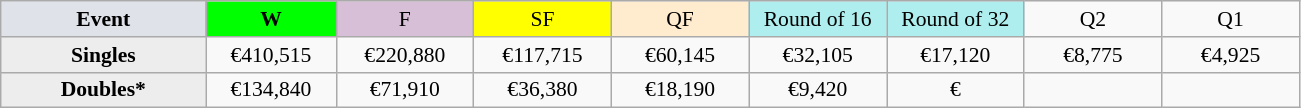<table class=wikitable style=font-size:90%;text-align:center>
<tr>
<td style="width:130px; background:#dfe2e9;"><strong>Event</strong></td>
<td style="width:80px; background:lime;"><strong>W</strong></td>
<td style="width:85px; background:thistle;">F</td>
<td style="width:85px; background:#ff0;">SF</td>
<td style="width:85px; background:#ffebcd;">QF</td>
<td style="width:85px; background:#afeeee;">Round of 16</td>
<td style="width:85px; background:#afeeee;">Round of 32</td>
<td width=85>Q2</td>
<td width=85>Q1</td>
</tr>
<tr>
<td style="background:#ededed;"><strong>Singles</strong></td>
<td>€410,515</td>
<td>€220,880</td>
<td>€117,715</td>
<td>€60,145</td>
<td>€32,105</td>
<td>€17,120</td>
<td>€8,775</td>
<td>€4,925</td>
</tr>
<tr>
<td style="background:#ededed;"><strong>Doubles*</strong></td>
<td>€134,840</td>
<td>€71,910</td>
<td>€36,380</td>
<td>€18,190</td>
<td>€9,420</td>
<td>€</td>
<td></td>
<td></td>
</tr>
</table>
